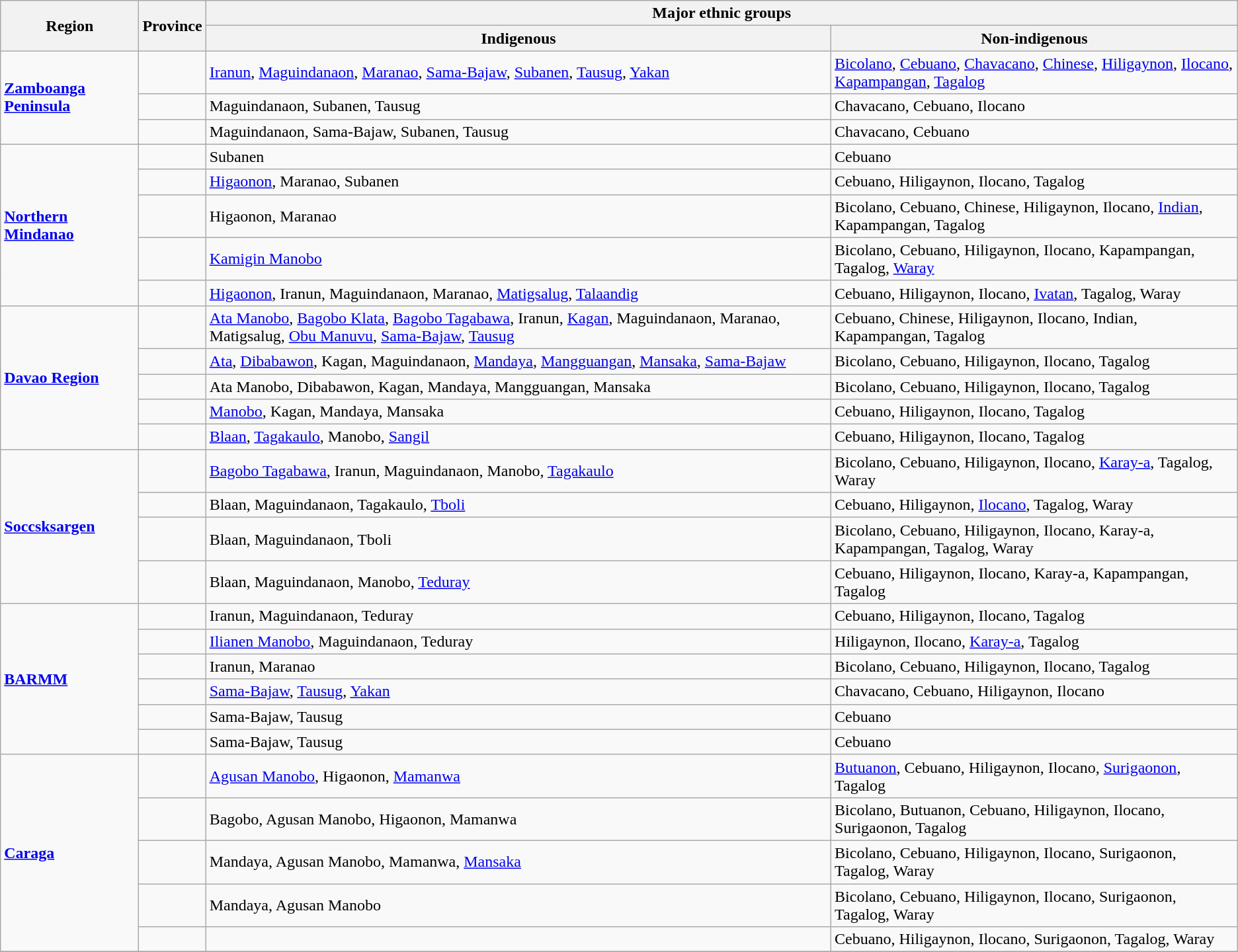<table class="wikitable">
<tr>
<th rowspan="2">Region</th>
<th rowspan="2">Province</th>
<th colspan="2">Major ethnic groups</th>
</tr>
<tr>
<th><strong>Indigenous</strong></th>
<th><strong>Non-indigenous</strong></th>
</tr>
<tr>
<td rowspan="3"><strong><a href='#'>Zamboanga Peninsula</a></strong></td>
<td></td>
<td><a href='#'>Iranun</a>, <a href='#'>Maguindanaon</a>, <a href='#'>Maranao</a>, <a href='#'>Sama-Bajaw</a>, <a href='#'>Subanen</a>, <a href='#'>Tausug</a>, <a href='#'>Yakan</a></td>
<td><a href='#'>Bicolano</a>, <a href='#'>Cebuano</a>,  <a href='#'>Chavacano</a>, <a href='#'>Chinese</a>, <a href='#'>Hiligaynon</a>, <a href='#'>Ilocano</a>, <a href='#'>Kapampangan</a>, <a href='#'>Tagalog</a></td>
</tr>
<tr>
<td></td>
<td>Maguindanaon, Subanen, Tausug</td>
<td>Chavacano, Cebuano, Ilocano</td>
</tr>
<tr>
<td></td>
<td>Maguindanaon, Sama-Bajaw, Subanen, Tausug</td>
<td>Chavacano, Cebuano</td>
</tr>
<tr>
<td rowspan="5"><strong><a href='#'>Northern Mindanao</a></strong></td>
<td></td>
<td>Subanen</td>
<td>Cebuano</td>
</tr>
<tr>
<td></td>
<td><a href='#'>Higaonon</a>, Maranao, Subanen</td>
<td>Cebuano, Hiligaynon, Ilocano, Tagalog</td>
</tr>
<tr>
<td></td>
<td>Higaonon, Maranao</td>
<td>Bicolano, Cebuano, Chinese, Hiligaynon, Ilocano, <a href='#'>Indian</a>, Kapampangan, Tagalog</td>
</tr>
<tr>
<td></td>
<td><a href='#'>Kamigin Manobo</a></td>
<td>Bicolano, Cebuano, Hiligaynon, Ilocano, Kapampangan, Tagalog, <a href='#'>Waray</a></td>
</tr>
<tr>
<td></td>
<td><a href='#'>Higaonon</a>, Iranun, Maguindanaon, Maranao, <a href='#'>Matigsalug</a>, <a href='#'>Talaandig</a></td>
<td>Cebuano, Hiligaynon, Ilocano, <a href='#'>Ivatan</a>, Tagalog, Waray</td>
</tr>
<tr>
<td rowspan="5"><strong><a href='#'>Davao Region</a></strong></td>
<td></td>
<td><a href='#'>Ata Manobo</a>, <a href='#'>Bagobo Klata</a>, <a href='#'>Bagobo Tagabawa</a>, Iranun, <a href='#'>Kagan</a>, Maguindanaon, Maranao, Matigsalug, <a href='#'>Obu Manuvu</a>, <a href='#'>Sama-Bajaw</a>, <a href='#'>Tausug</a></td>
<td>Cebuano, Chinese, Hiligaynon, Ilocano, Indian, Kapampangan, Tagalog</td>
</tr>
<tr>
<td></td>
<td><a href='#'>Ata</a>, <a href='#'>Dibabawon</a>, Kagan, Maguindanaon, <a href='#'>Mandaya</a>, <a href='#'>Mangguangan</a>, <a href='#'>Mansaka</a>, <a href='#'>Sama-Bajaw</a></td>
<td>Bicolano, Cebuano, Hiligaynon, Ilocano, Tagalog</td>
</tr>
<tr>
<td></td>
<td>Ata Manobo, Dibabawon, Kagan, Mandaya, Mangguangan, Mansaka</td>
<td>Bicolano, Cebuano, Hiligaynon, Ilocano, Tagalog</td>
</tr>
<tr>
<td></td>
<td><a href='#'>Manobo</a>, Kagan, Mandaya, Mansaka</td>
<td>Cebuano, Hiligaynon, Ilocano, Tagalog</td>
</tr>
<tr>
<td></td>
<td><a href='#'>Blaan</a>, <a href='#'>Tagakaulo</a>, Manobo, <a href='#'>Sangil</a></td>
<td>Cebuano, Hiligaynon, Ilocano, Tagalog</td>
</tr>
<tr>
<td rowspan="4"><strong><a href='#'>Soccsksargen</a></strong></td>
<td></td>
<td><a href='#'>Bagobo Tagabawa</a>, Iranun, Maguindanaon, Manobo, <a href='#'>Tagakaulo</a></td>
<td>Bicolano, Cebuano, Hiligaynon, Ilocano, <a href='#'>Karay-a</a>, Tagalog, Waray</td>
</tr>
<tr>
<td></td>
<td>Blaan, Maguindanaon, Tagakaulo, <a href='#'>Tboli</a></td>
<td>Cebuano, Hiligaynon, <a href='#'>Ilocano</a>, Tagalog, Waray</td>
</tr>
<tr>
<td></td>
<td>Blaan, Maguindanaon, Tboli</td>
<td>Bicolano, Cebuano, Hiligaynon, Ilocano, Karay-a, Kapampangan, Tagalog, Waray</td>
</tr>
<tr>
<td></td>
<td>Blaan, Maguindanaon, Manobo, <a href='#'>Teduray</a></td>
<td>Cebuano, Hiligaynon, Ilocano, Karay-a, Kapampangan, Tagalog</td>
</tr>
<tr>
<td rowspan="6"><strong><a href='#'>BARMM</a></strong></td>
<td></td>
<td>Iranun, Maguindanaon, Teduray</td>
<td>Cebuano, Hiligaynon, Ilocano, Tagalog</td>
</tr>
<tr>
<td></td>
<td><a href='#'>Ilianen Manobo</a>, Maguindanaon, Teduray</td>
<td>Hiligaynon, Ilocano, <a href='#'>Karay-a</a>, Tagalog</td>
</tr>
<tr>
<td></td>
<td>Iranun, Maranao</td>
<td>Bicolano, Cebuano, Hiligaynon, Ilocano, Tagalog</td>
</tr>
<tr>
<td></td>
<td><a href='#'>Sama-Bajaw</a>, <a href='#'>Tausug</a>, <a href='#'>Yakan</a></td>
<td>Chavacano, Cebuano, Hiligaynon, Ilocano</td>
</tr>
<tr>
<td></td>
<td>Sama-Bajaw, Tausug</td>
<td>Cebuano</td>
</tr>
<tr>
<td></td>
<td>Sama-Bajaw, Tausug</td>
<td>Cebuano</td>
</tr>
<tr>
<td rowspan="5"><strong><a href='#'>Caraga</a></strong></td>
<td></td>
<td><a href='#'>Agusan Manobo</a>, Higaonon, <a href='#'>Mamanwa</a></td>
<td><a href='#'>Butuanon</a>, Cebuano, Hiligaynon, Ilocano, <a href='#'>Surigaonon</a>, Tagalog</td>
</tr>
<tr>
<td></td>
<td>Bagobo, Agusan Manobo, Higaonon, Mamanwa</td>
<td>Bicolano, Butuanon, Cebuano, Hiligaynon, Ilocano, Surigaonon, Tagalog</td>
</tr>
<tr>
<td></td>
<td>Mandaya, Agusan Manobo, Mamanwa, <a href='#'>Mansaka</a></td>
<td>Bicolano, Cebuano, Hiligaynon, Ilocano, Surigaonon, Tagalog, Waray</td>
</tr>
<tr>
<td></td>
<td>Mandaya, Agusan Manobo</td>
<td>Bicolano, Cebuano, Hiligaynon, Ilocano, Surigaonon, Tagalog, Waray</td>
</tr>
<tr>
<td></td>
<td></td>
<td>Cebuano, Hiligaynon, Ilocano, Surigaonon, Tagalog, Waray</td>
</tr>
<tr>
</tr>
</table>
